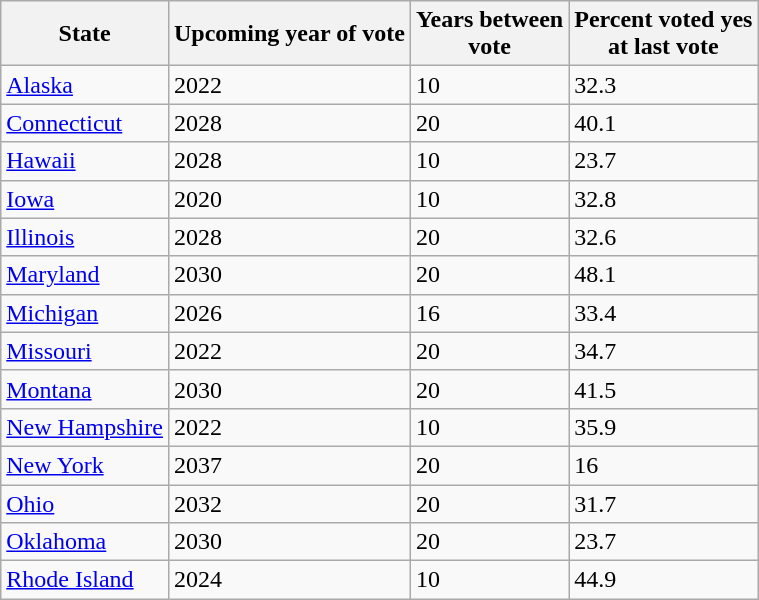<table class="wikitable">
<tr>
<th>State</th>
<th>Upcoming year of vote</th>
<th>Years between<br>vote</th>
<th>Percent voted yes<br>at last vote</th>
</tr>
<tr>
<td><a href='#'>Alaska</a></td>
<td>2022</td>
<td>10</td>
<td>32.3</td>
</tr>
<tr>
<td><a href='#'>Connecticut</a></td>
<td>2028</td>
<td>20</td>
<td>40.1</td>
</tr>
<tr>
<td><a href='#'>Hawaii</a></td>
<td>2028</td>
<td>10</td>
<td>23.7</td>
</tr>
<tr>
<td><a href='#'>Iowa</a></td>
<td>2020</td>
<td>10</td>
<td>32.8</td>
</tr>
<tr>
<td><a href='#'>Illinois</a></td>
<td>2028</td>
<td>20</td>
<td>32.6</td>
</tr>
<tr>
<td><a href='#'>Maryland</a></td>
<td>2030</td>
<td>20</td>
<td>48.1</td>
</tr>
<tr>
<td><a href='#'>Michigan</a></td>
<td>2026</td>
<td>16</td>
<td>33.4</td>
</tr>
<tr>
<td><a href='#'>Missouri</a></td>
<td>2022</td>
<td>20</td>
<td>34.7</td>
</tr>
<tr>
<td><a href='#'>Montana</a></td>
<td>2030</td>
<td>20</td>
<td>41.5</td>
</tr>
<tr>
<td><a href='#'>New Hampshire</a></td>
<td>2022</td>
<td>10</td>
<td>35.9</td>
</tr>
<tr>
<td><a href='#'>New York</a></td>
<td>2037</td>
<td>20</td>
<td>16</td>
</tr>
<tr>
<td><a href='#'>Ohio</a></td>
<td>2032</td>
<td>20</td>
<td>31.7</td>
</tr>
<tr>
<td><a href='#'>Oklahoma</a></td>
<td>2030</td>
<td>20</td>
<td>23.7</td>
</tr>
<tr>
<td><a href='#'>Rhode Island</a></td>
<td>2024</td>
<td>10</td>
<td>44.9</td>
</tr>
</table>
